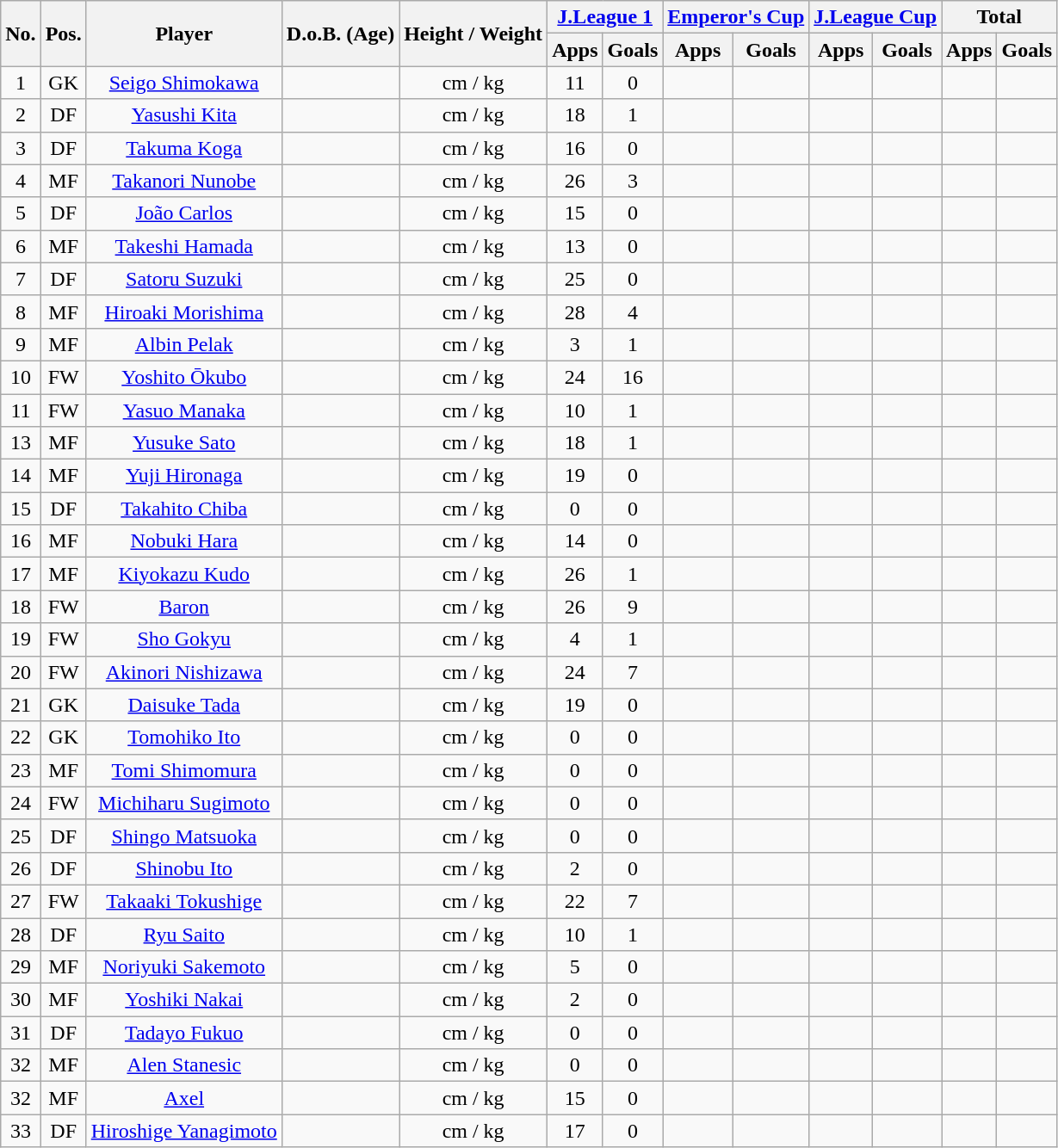<table class="wikitable" style="text-align:center;">
<tr>
<th rowspan="2">No.</th>
<th rowspan="2">Pos.</th>
<th rowspan="2">Player</th>
<th rowspan="2">D.o.B. (Age)</th>
<th rowspan="2">Height / Weight</th>
<th colspan="2"><a href='#'>J.League 1</a></th>
<th colspan="2"><a href='#'>Emperor's Cup</a></th>
<th colspan="2"><a href='#'>J.League Cup</a></th>
<th colspan="2">Total</th>
</tr>
<tr>
<th>Apps</th>
<th>Goals</th>
<th>Apps</th>
<th>Goals</th>
<th>Apps</th>
<th>Goals</th>
<th>Apps</th>
<th>Goals</th>
</tr>
<tr>
<td>1</td>
<td>GK</td>
<td><a href='#'>Seigo Shimokawa</a></td>
<td></td>
<td>cm / kg</td>
<td>11</td>
<td>0</td>
<td></td>
<td></td>
<td></td>
<td></td>
<td></td>
<td></td>
</tr>
<tr>
<td>2</td>
<td>DF</td>
<td><a href='#'>Yasushi Kita</a></td>
<td></td>
<td>cm / kg</td>
<td>18</td>
<td>1</td>
<td></td>
<td></td>
<td></td>
<td></td>
<td></td>
<td></td>
</tr>
<tr>
<td>3</td>
<td>DF</td>
<td><a href='#'>Takuma Koga</a></td>
<td></td>
<td>cm / kg</td>
<td>16</td>
<td>0</td>
<td></td>
<td></td>
<td></td>
<td></td>
<td></td>
<td></td>
</tr>
<tr>
<td>4</td>
<td>MF</td>
<td><a href='#'>Takanori Nunobe</a></td>
<td></td>
<td>cm / kg</td>
<td>26</td>
<td>3</td>
<td></td>
<td></td>
<td></td>
<td></td>
<td></td>
<td></td>
</tr>
<tr>
<td>5</td>
<td>DF</td>
<td><a href='#'>João Carlos</a></td>
<td></td>
<td>cm / kg</td>
<td>15</td>
<td>0</td>
<td></td>
<td></td>
<td></td>
<td></td>
<td></td>
<td></td>
</tr>
<tr>
<td>6</td>
<td>MF</td>
<td><a href='#'>Takeshi Hamada</a></td>
<td></td>
<td>cm / kg</td>
<td>13</td>
<td>0</td>
<td></td>
<td></td>
<td></td>
<td></td>
<td></td>
<td></td>
</tr>
<tr>
<td>7</td>
<td>DF</td>
<td><a href='#'>Satoru Suzuki</a></td>
<td></td>
<td>cm / kg</td>
<td>25</td>
<td>0</td>
<td></td>
<td></td>
<td></td>
<td></td>
<td></td>
<td></td>
</tr>
<tr>
<td>8</td>
<td>MF</td>
<td><a href='#'>Hiroaki Morishima</a></td>
<td></td>
<td>cm / kg</td>
<td>28</td>
<td>4</td>
<td></td>
<td></td>
<td></td>
<td></td>
<td></td>
<td></td>
</tr>
<tr>
<td>9</td>
<td>MF</td>
<td><a href='#'>Albin Pelak</a></td>
<td></td>
<td>cm / kg</td>
<td>3</td>
<td>1</td>
<td></td>
<td></td>
<td></td>
<td></td>
<td></td>
<td></td>
</tr>
<tr>
<td>10</td>
<td>FW</td>
<td><a href='#'>Yoshito Ōkubo</a></td>
<td></td>
<td>cm / kg</td>
<td>24</td>
<td>16</td>
<td></td>
<td></td>
<td></td>
<td></td>
<td></td>
<td></td>
</tr>
<tr>
<td>11</td>
<td>FW</td>
<td><a href='#'>Yasuo Manaka</a></td>
<td></td>
<td>cm / kg</td>
<td>10</td>
<td>1</td>
<td></td>
<td></td>
<td></td>
<td></td>
<td></td>
<td></td>
</tr>
<tr>
<td>13</td>
<td>MF</td>
<td><a href='#'>Yusuke Sato</a></td>
<td></td>
<td>cm / kg</td>
<td>18</td>
<td>1</td>
<td></td>
<td></td>
<td></td>
<td></td>
<td></td>
<td></td>
</tr>
<tr>
<td>14</td>
<td>MF</td>
<td><a href='#'>Yuji Hironaga</a></td>
<td></td>
<td>cm / kg</td>
<td>19</td>
<td>0</td>
<td></td>
<td></td>
<td></td>
<td></td>
<td></td>
<td></td>
</tr>
<tr>
<td>15</td>
<td>DF</td>
<td><a href='#'>Takahito Chiba</a></td>
<td></td>
<td>cm / kg</td>
<td>0</td>
<td>0</td>
<td></td>
<td></td>
<td></td>
<td></td>
<td></td>
<td></td>
</tr>
<tr>
<td>16</td>
<td>MF</td>
<td><a href='#'>Nobuki Hara</a></td>
<td></td>
<td>cm / kg</td>
<td>14</td>
<td>0</td>
<td></td>
<td></td>
<td></td>
<td></td>
<td></td>
<td></td>
</tr>
<tr>
<td>17</td>
<td>MF</td>
<td><a href='#'>Kiyokazu Kudo</a></td>
<td></td>
<td>cm / kg</td>
<td>26</td>
<td>1</td>
<td></td>
<td></td>
<td></td>
<td></td>
<td></td>
<td></td>
</tr>
<tr>
<td>18</td>
<td>FW</td>
<td><a href='#'>Baron</a></td>
<td></td>
<td>cm / kg</td>
<td>26</td>
<td>9</td>
<td></td>
<td></td>
<td></td>
<td></td>
<td></td>
<td></td>
</tr>
<tr>
<td>19</td>
<td>FW</td>
<td><a href='#'>Sho Gokyu</a></td>
<td></td>
<td>cm / kg</td>
<td>4</td>
<td>1</td>
<td></td>
<td></td>
<td></td>
<td></td>
<td></td>
<td></td>
</tr>
<tr>
<td>20</td>
<td>FW</td>
<td><a href='#'>Akinori Nishizawa</a></td>
<td></td>
<td>cm / kg</td>
<td>24</td>
<td>7</td>
<td></td>
<td></td>
<td></td>
<td></td>
<td></td>
<td></td>
</tr>
<tr>
<td>21</td>
<td>GK</td>
<td><a href='#'>Daisuke Tada</a></td>
<td></td>
<td>cm / kg</td>
<td>19</td>
<td>0</td>
<td></td>
<td></td>
<td></td>
<td></td>
<td></td>
<td></td>
</tr>
<tr>
<td>22</td>
<td>GK</td>
<td><a href='#'>Tomohiko Ito</a></td>
<td></td>
<td>cm / kg</td>
<td>0</td>
<td>0</td>
<td></td>
<td></td>
<td></td>
<td></td>
<td></td>
<td></td>
</tr>
<tr>
<td>23</td>
<td>MF</td>
<td><a href='#'>Tomi Shimomura</a></td>
<td></td>
<td>cm / kg</td>
<td>0</td>
<td>0</td>
<td></td>
<td></td>
<td></td>
<td></td>
<td></td>
<td></td>
</tr>
<tr>
<td>24</td>
<td>FW</td>
<td><a href='#'>Michiharu Sugimoto</a></td>
<td></td>
<td>cm / kg</td>
<td>0</td>
<td>0</td>
<td></td>
<td></td>
<td></td>
<td></td>
<td></td>
<td></td>
</tr>
<tr>
<td>25</td>
<td>DF</td>
<td><a href='#'>Shingo Matsuoka</a></td>
<td></td>
<td>cm / kg</td>
<td>0</td>
<td>0</td>
<td></td>
<td></td>
<td></td>
<td></td>
<td></td>
<td></td>
</tr>
<tr>
<td>26</td>
<td>DF</td>
<td><a href='#'>Shinobu Ito</a></td>
<td></td>
<td>cm / kg</td>
<td>2</td>
<td>0</td>
<td></td>
<td></td>
<td></td>
<td></td>
<td></td>
<td></td>
</tr>
<tr>
<td>27</td>
<td>FW</td>
<td><a href='#'>Takaaki Tokushige</a></td>
<td></td>
<td>cm / kg</td>
<td>22</td>
<td>7</td>
<td></td>
<td></td>
<td></td>
<td></td>
<td></td>
<td></td>
</tr>
<tr>
<td>28</td>
<td>DF</td>
<td><a href='#'>Ryu Saito</a></td>
<td></td>
<td>cm / kg</td>
<td>10</td>
<td>1</td>
<td></td>
<td></td>
<td></td>
<td></td>
<td></td>
<td></td>
</tr>
<tr>
<td>29</td>
<td>MF</td>
<td><a href='#'>Noriyuki Sakemoto</a></td>
<td></td>
<td>cm / kg</td>
<td>5</td>
<td>0</td>
<td></td>
<td></td>
<td></td>
<td></td>
<td></td>
<td></td>
</tr>
<tr>
<td>30</td>
<td>MF</td>
<td><a href='#'>Yoshiki Nakai</a></td>
<td></td>
<td>cm / kg</td>
<td>2</td>
<td>0</td>
<td></td>
<td></td>
<td></td>
<td></td>
<td></td>
<td></td>
</tr>
<tr>
<td>31</td>
<td>DF</td>
<td><a href='#'>Tadayo Fukuo</a></td>
<td></td>
<td>cm / kg</td>
<td>0</td>
<td>0</td>
<td></td>
<td></td>
<td></td>
<td></td>
<td></td>
<td></td>
</tr>
<tr>
<td>32</td>
<td>MF</td>
<td><a href='#'>Alen Stanesic</a></td>
<td></td>
<td>cm / kg</td>
<td>0</td>
<td>0</td>
<td></td>
<td></td>
<td></td>
<td></td>
<td></td>
<td></td>
</tr>
<tr>
<td>32</td>
<td>MF</td>
<td><a href='#'>Axel</a></td>
<td></td>
<td>cm / kg</td>
<td>15</td>
<td>0</td>
<td></td>
<td></td>
<td></td>
<td></td>
<td></td>
<td></td>
</tr>
<tr>
<td>33</td>
<td>DF</td>
<td><a href='#'>Hiroshige Yanagimoto</a></td>
<td></td>
<td>cm / kg</td>
<td>17</td>
<td>0</td>
<td></td>
<td></td>
<td></td>
<td></td>
<td></td>
<td></td>
</tr>
</table>
